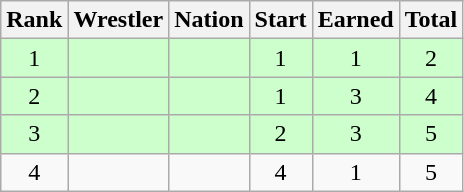<table class="wikitable sortable" style="text-align:center;">
<tr>
<th>Rank</th>
<th>Wrestler</th>
<th>Nation</th>
<th>Start</th>
<th>Earned</th>
<th>Total</th>
</tr>
<tr style="background:#cfc;">
<td>1</td>
<td align=left></td>
<td align=left></td>
<td>1</td>
<td>1</td>
<td>2</td>
</tr>
<tr style="background:#cfc;">
<td>2</td>
<td align=left></td>
<td align=left></td>
<td>1</td>
<td>3</td>
<td>4</td>
</tr>
<tr style="background:#cfc;">
<td>3</td>
<td align=left></td>
<td align=left></td>
<td>2</td>
<td>3</td>
<td>5</td>
</tr>
<tr>
<td>4</td>
<td align=left></td>
<td align=left></td>
<td>4</td>
<td>1</td>
<td>5</td>
</tr>
</table>
